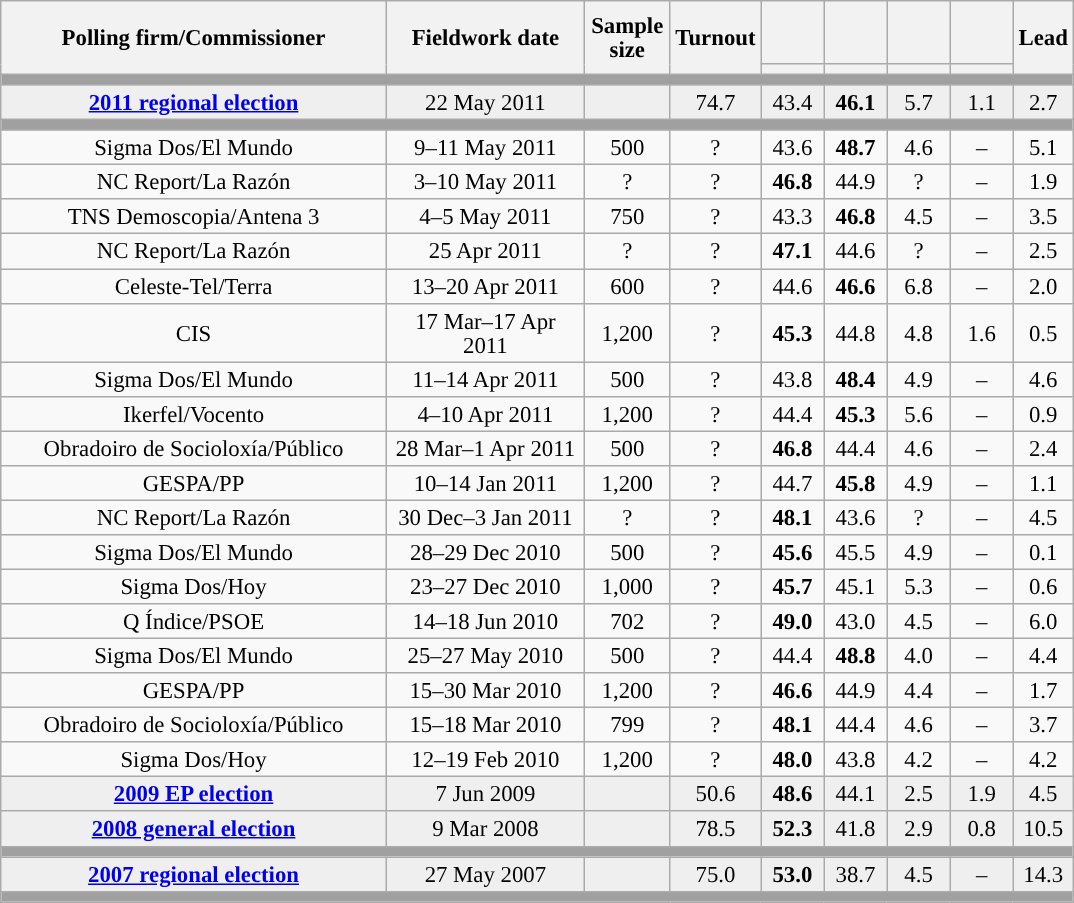<table class="wikitable collapsible collapsed" style="text-align:center; font-size:95%; line-height:16px;">
<tr style="height:42px;">
<th style="width:250px;" rowspan="2">Polling firm/Commissioner</th>
<th style="width:125px;" rowspan="2">Fieldwork date</th>
<th style="width:50px;" rowspan="2">Sample size</th>
<th style="width:45px;" rowspan="2">Turnout</th>
<th style="width:35px;"></th>
<th style="width:35px;"></th>
<th style="width:35px;"></th>
<th style="width:35px;"></th>
<th style="width:30px;" rowspan="2">Lead</th>
</tr>
<tr>
<th style="color:inherit;background:"></th>
<th style="color:inherit;background:"></th>
<th style="color:inherit;background:"></th>
<th style="color:inherit;background:"></th>
</tr>
<tr>
<td colspan="9" style="background:#A0A0A0"></td>
</tr>
<tr style="background:#EFEFEF;">
<td><strong><a href='#'>2011 regional election</a></strong></td>
<td>22 May 2011</td>
<td></td>
<td>74.7</td>
<td>43.4<br></td>
<td><strong>46.1</strong><br></td>
<td>5.7<br></td>
<td>1.1<br></td>
<td style="background:">2.7</td>
</tr>
<tr>
<td colspan="9" style="background:#A0A0A0"></td>
</tr>
<tr>
<td>Sigma Dos/El Mundo</td>
<td>9–11 May 2011</td>
<td>500</td>
<td>?</td>
<td>43.6<br></td>
<td><strong>48.7</strong><br></td>
<td>4.6<br></td>
<td>–</td>
<td style="background:">5.1</td>
</tr>
<tr>
<td>NC Report/La Razón</td>
<td>3–10 May 2011</td>
<td>?</td>
<td>?</td>
<td><strong>46.8</strong><br></td>
<td>44.9<br></td>
<td>?<br></td>
<td>–</td>
<td style="background:">1.9</td>
</tr>
<tr>
<td>TNS Demoscopia/Antena 3</td>
<td>4–5 May 2011</td>
<td>750</td>
<td>?</td>
<td>43.3<br></td>
<td><strong>46.8</strong><br></td>
<td>4.5<br></td>
<td>–</td>
<td style="background:">3.5</td>
</tr>
<tr>
<td>NC Report/La Razón</td>
<td>25 Apr 2011</td>
<td>?</td>
<td>?</td>
<td><strong>47.1</strong><br></td>
<td>44.6<br></td>
<td>?<br></td>
<td>–</td>
<td style="background:">2.5</td>
</tr>
<tr>
<td>Celeste-Tel/Terra</td>
<td>13–20 Apr 2011</td>
<td>600</td>
<td>?</td>
<td>44.6<br></td>
<td><strong>46.6</strong><br></td>
<td>6.8<br></td>
<td>–</td>
<td style="background:">2.0</td>
</tr>
<tr>
<td>CIS</td>
<td>17 Mar–17 Apr 2011</td>
<td>1,200</td>
<td>?</td>
<td><strong>45.3</strong><br></td>
<td>44.8<br></td>
<td>4.8<br></td>
<td>1.6<br></td>
<td style="background:">0.5</td>
</tr>
<tr>
<td>Sigma Dos/El Mundo</td>
<td>11–14 Apr 2011</td>
<td>500</td>
<td>?</td>
<td>43.8<br></td>
<td><strong>48.4</strong><br></td>
<td>4.9<br></td>
<td>–</td>
<td style="background:">4.6</td>
</tr>
<tr>
<td>Ikerfel/Vocento</td>
<td>4–10 Apr 2011</td>
<td>1,200</td>
<td>?</td>
<td>44.4<br></td>
<td><strong>45.3</strong><br></td>
<td>5.6<br></td>
<td>–</td>
<td style="background:">0.9</td>
</tr>
<tr>
<td>Obradoiro de Socioloxía/Público</td>
<td>28 Mar–1 Apr 2011</td>
<td>500</td>
<td>?</td>
<td><strong>46.8</strong><br></td>
<td>44.4<br></td>
<td>4.6<br></td>
<td>–</td>
<td style="background:">2.4</td>
</tr>
<tr>
<td>GESPA/PP</td>
<td>10–14 Jan 2011</td>
<td>1,200</td>
<td>?</td>
<td>44.7<br></td>
<td><strong>45.8</strong><br></td>
<td>4.9<br></td>
<td>–</td>
<td style="background:">1.1</td>
</tr>
<tr>
<td>NC Report/La Razón</td>
<td>30 Dec–3 Jan 2011</td>
<td>?</td>
<td>?</td>
<td><strong>48.1</strong><br></td>
<td>43.6<br></td>
<td>?<br></td>
<td>–</td>
<td style="background:">4.5</td>
</tr>
<tr>
<td>Sigma Dos/El Mundo</td>
<td>28–29 Dec 2010</td>
<td>500</td>
<td>?</td>
<td><strong>45.6</strong><br></td>
<td>45.5<br></td>
<td>4.9<br></td>
<td>–</td>
<td style="background:">0.1</td>
</tr>
<tr>
<td>Sigma Dos/Hoy</td>
<td>23–27 Dec 2010</td>
<td>1,000</td>
<td>?</td>
<td><strong>45.7</strong><br></td>
<td>45.1<br></td>
<td>5.3<br></td>
<td>–</td>
<td style="background:">0.6</td>
</tr>
<tr>
<td>Q Índice/PSOE</td>
<td>14–18 Jun 2010</td>
<td>702</td>
<td>?</td>
<td><strong>49.0</strong><br></td>
<td>43.0<br></td>
<td>4.5<br></td>
<td>–</td>
<td style="background:">6.0</td>
</tr>
<tr>
<td>Sigma Dos/El Mundo</td>
<td>25–27 May 2010</td>
<td>500</td>
<td>?</td>
<td>44.4<br></td>
<td><strong>48.8</strong><br></td>
<td>4.0<br></td>
<td>–</td>
<td style="background:">4.4</td>
</tr>
<tr>
<td>GESPA/PP</td>
<td>15–30 Mar 2010</td>
<td>1,200</td>
<td>?</td>
<td><strong>46.6</strong><br></td>
<td>44.9<br></td>
<td>4.4<br></td>
<td>–</td>
<td style="background:">1.7</td>
</tr>
<tr>
<td>Obradoiro de Socioloxía/Público</td>
<td>15–18 Mar 2010</td>
<td>799</td>
<td>?</td>
<td><strong>48.1</strong><br></td>
<td>44.4<br></td>
<td>4.6<br></td>
<td>–</td>
<td style="background:">3.7</td>
</tr>
<tr>
<td>Sigma Dos/Hoy</td>
<td>12–19 Feb 2010</td>
<td>1,200</td>
<td>?</td>
<td><strong>48.0</strong><br></td>
<td>43.8<br></td>
<td>4.2<br></td>
<td>–</td>
<td style="background:">4.2</td>
</tr>
<tr style="background:#EFEFEF;">
<td><strong><a href='#'>2009 EP election</a></strong></td>
<td>7 Jun 2009</td>
<td></td>
<td>50.6</td>
<td><strong>48.6</strong><br></td>
<td>44.1<br></td>
<td>2.5<br></td>
<td>1.9<br></td>
<td style="background:">4.5</td>
</tr>
<tr style="background:#EFEFEF;">
<td><strong><a href='#'>2008 general election</a></strong></td>
<td>9 Mar 2008</td>
<td></td>
<td>78.5</td>
<td><strong>52.3</strong><br></td>
<td>41.8<br></td>
<td>2.9<br></td>
<td>0.8<br></td>
<td style="background:">10.5</td>
</tr>
<tr>
<td colspan="9" style="background:#A0A0A0"></td>
</tr>
<tr style="background:#EFEFEF;">
<td><strong><a href='#'>2007 regional election</a></strong></td>
<td>27 May 2007</td>
<td></td>
<td>75.0</td>
<td><strong>53.0</strong><br></td>
<td>38.7<br></td>
<td>4.5<br></td>
<td>–</td>
<td style="background:">14.3</td>
</tr>
<tr>
<td colspan="9" style="background:#A0A0A0"></td>
</tr>
</table>
